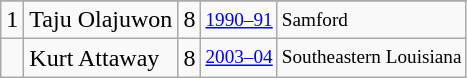<table class="wikitable">
<tr>
</tr>
<tr>
<td>1</td>
<td>Taju Olajuwon</td>
<td>8</td>
<td style="font-size:80%;"><a href='#'>1990–91</a></td>
<td style="font-size:80%;">Samford</td>
</tr>
<tr>
<td></td>
<td>Kurt Attaway</td>
<td>8</td>
<td style="font-size:80%;"><a href='#'>2003–04</a></td>
<td style="font-size:80%;">Southeastern Louisiana</td>
</tr>
</table>
